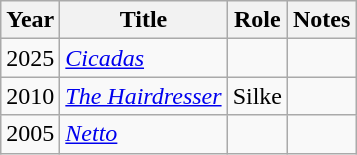<table class="wikitable sortable">
<tr>
<th>Year</th>
<th>Title</th>
<th>Role</th>
<th class="unsortable">Notes</th>
</tr>
<tr>
<td>2025</td>
<td><em><a href='#'>Cicadas</a></em></td>
<td></td>
<td></td>
</tr>
<tr>
<td>2010</td>
<td><em><a href='#'>The Hairdresser</a></em></td>
<td>Silke</td>
<td></td>
</tr>
<tr>
<td>2005</td>
<td><em><a href='#'>Netto</a></em></td>
<td></td>
<td></td>
</tr>
</table>
